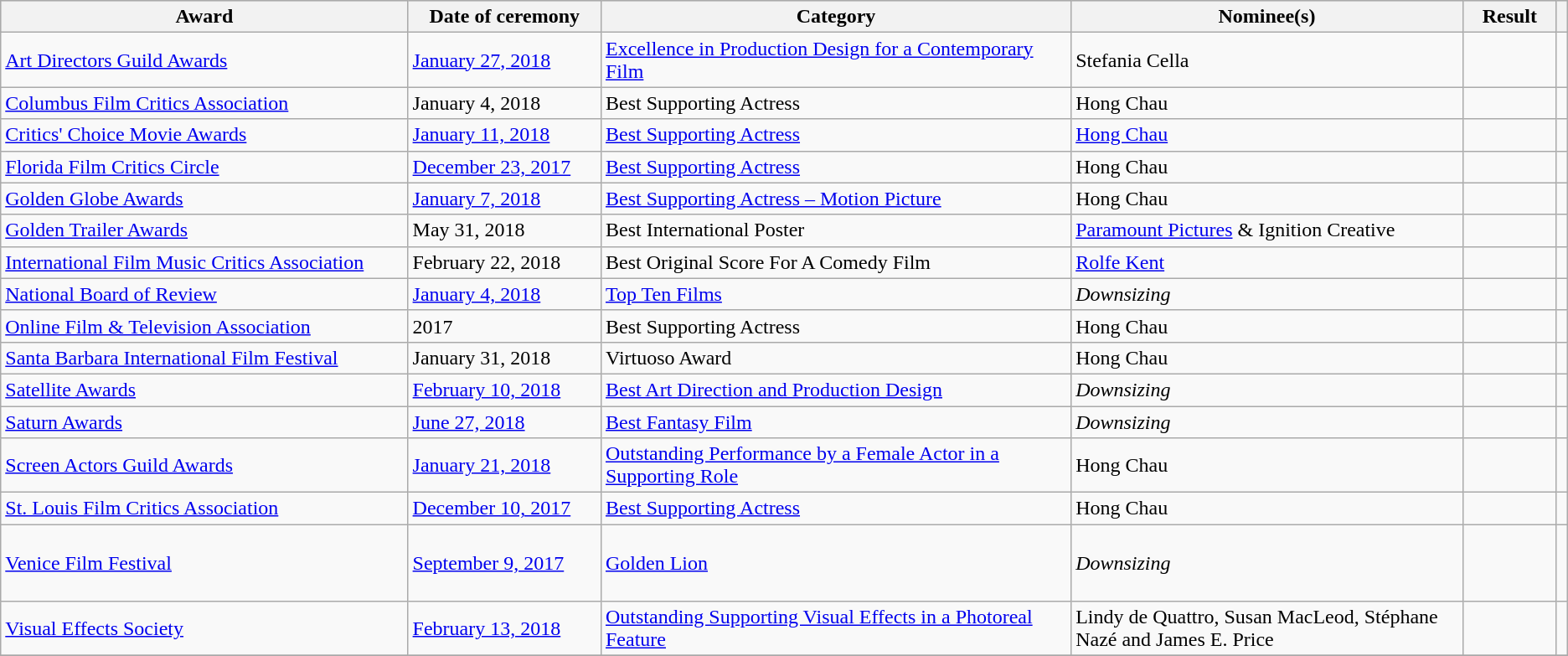<table class="wikitable sortable">
<tr style="background:#ccc; text-align:center;">
<th scope="col" style="width:26%;">Award</th>
<th scope="col">Date of ceremony</th>
<th scope="col" style="width:30%;">Category</th>
<th scope="col" style="width:25%;">Nominee(s)</th>
<th scope="col" style="width:6%;">Result</th>
<th scope="col" class="unsortable"></th>
</tr>
<tr>
<td><a href='#'>Art Directors Guild Awards</a></td>
<td><a href='#'>January 27, 2018</a></td>
<td><a href='#'>Excellence in Production Design for a Contemporary Film</a></td>
<td>Stefania Cella</td>
<td></td>
<td style="text-align:center;"></td>
</tr>
<tr>
<td><a href='#'>Columbus Film Critics Association</a></td>
<td>January 4, 2018</td>
<td>Best Supporting Actress</td>
<td>Hong Chau</td>
<td></td>
<td style="text-align:center;"><br></td>
</tr>
<tr>
<td><a href='#'>Critics' Choice Movie Awards</a></td>
<td><a href='#'>January 11, 2018</a></td>
<td><a href='#'>Best Supporting Actress</a></td>
<td><a href='#'>Hong Chau</a></td>
<td></td>
<td style="text-align:center;"></td>
</tr>
<tr>
<td><a href='#'>Florida Film Critics Circle</a></td>
<td><a href='#'>December 23, 2017</a></td>
<td><a href='#'>Best Supporting Actress</a></td>
<td>Hong Chau</td>
<td></td>
<td style="text-align:center;"><br></td>
</tr>
<tr>
<td><a href='#'>Golden Globe Awards</a></td>
<td><a href='#'>January 7, 2018</a></td>
<td><a href='#'>Best Supporting Actress – Motion Picture</a></td>
<td>Hong Chau</td>
<td></td>
<td style="text-align:center;"></td>
</tr>
<tr>
<td><a href='#'>Golden Trailer Awards</a></td>
<td>May 31, 2018</td>
<td>Best International Poster</td>
<td><a href='#'>Paramount Pictures</a> & Ignition Creative</td>
<td></td>
<td style="text-align:center;"><br></td>
</tr>
<tr>
<td><a href='#'>International Film Music Critics Association</a></td>
<td>February 22, 2018</td>
<td>Best Original Score For A Comedy Film</td>
<td><a href='#'>Rolfe Kent</a></td>
<td></td>
<td style="text-align: center;"><br></td>
</tr>
<tr>
<td><a href='#'>National Board of Review</a></td>
<td><a href='#'>January 4, 2018</a></td>
<td><a href='#'>Top Ten Films</a></td>
<td><em>Downsizing</em></td>
<td></td>
<td style="text-align: center;"></td>
</tr>
<tr>
<td><a href='#'>Online Film & Television Association</a></td>
<td>2017</td>
<td>Best Supporting Actress</td>
<td>Hong Chau</td>
<td></td>
<td style="text-align: center;"></td>
</tr>
<tr>
<td><a href='#'>Santa Barbara International Film Festival</a></td>
<td>January 31, 2018</td>
<td>Virtuoso Award</td>
<td>Hong Chau</td>
<td></td>
<td style="text-align:center;"></td>
</tr>
<tr>
<td><a href='#'>Satellite Awards</a></td>
<td><a href='#'>February 10, 2018</a></td>
<td><a href='#'>Best Art Direction and Production Design</a></td>
<td><em>Downsizing</em></td>
<td></td>
<td style="text-align:center;"></td>
</tr>
<tr>
<td><a href='#'>Saturn Awards</a></td>
<td><a href='#'>June 27, 2018</a></td>
<td><a href='#'>Best Fantasy Film</a></td>
<td><em>Downsizing</em></td>
<td></td>
<td style="text-align:center;"></td>
</tr>
<tr>
<td><a href='#'>Screen Actors Guild Awards</a></td>
<td><a href='#'>January 21, 2018</a></td>
<td><a href='#'>Outstanding Performance by a Female Actor in a Supporting Role</a></td>
<td>Hong Chau</td>
<td></td>
<td style="text-align:center;"></td>
</tr>
<tr>
<td><a href='#'>St. Louis Film Critics Association</a></td>
<td><a href='#'>December 10, 2017</a></td>
<td><a href='#'>Best Supporting Actress</a></td>
<td>Hong Chau</td>
<td></td>
<td style="text-align:center;"></td>
</tr>
<tr>
<td><a href='#'>Venice Film Festival</a></td>
<td><a href='#'>September 9, 2017</a></td>
<td><a href='#'>Golden Lion</a></td>
<td><em>Downsizing</em></td>
<td></td>
<td style="text-align:center;"><br><br><br></td>
</tr>
<tr>
<td><a href='#'>Visual Effects Society</a></td>
<td><a href='#'>February 13, 2018</a></td>
<td><a href='#'>Outstanding Supporting Visual Effects in a Photoreal Feature</a></td>
<td>Lindy de Quattro, Susan MacLeod, Stéphane Nazé and James E. Price</td>
<td></td>
<td style="text-align:center;"></td>
</tr>
<tr>
</tr>
</table>
